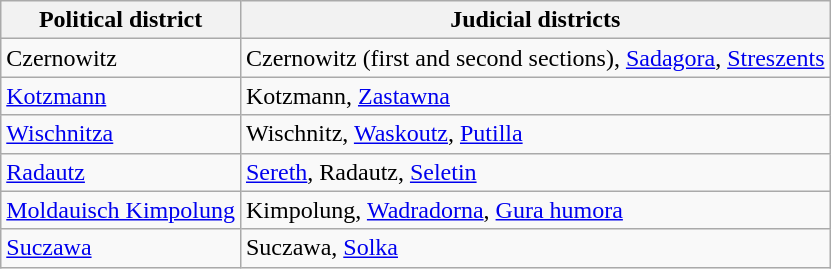<table class="wikitable">
<tr>
<th>Political district</th>
<th>Judicial districts</th>
</tr>
<tr>
<td>Czernowitz</td>
<td>Czernowitz (first and second sections), <a href='#'>Sadagora</a>, <a href='#'>Streszents</a></td>
</tr>
<tr>
<td><a href='#'>Kotzmann</a></td>
<td>Kotzmann, <a href='#'>Zastawna</a></td>
</tr>
<tr>
<td><a href='#'>Wischnitza</a></td>
<td>Wischnitz, <a href='#'>Waskoutz</a>, <a href='#'>Putilla</a></td>
</tr>
<tr>
<td><a href='#'>Radautz</a></td>
<td><a href='#'>Sereth</a>, Radautz, <a href='#'>Seletin</a></td>
</tr>
<tr>
<td><a href='#'>Moldauisch Kimpolung</a></td>
<td>Kimpolung, <a href='#'>Wadradorna</a>, <a href='#'>Gura humora</a></td>
</tr>
<tr>
<td><a href='#'>Suczawa</a></td>
<td>Suczawa, <a href='#'>Solka</a></td>
</tr>
</table>
